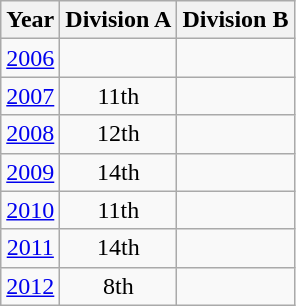<table class="wikitable" style="text-align:center">
<tr>
<th>Year</th>
<th>Division A</th>
<th>Division B</th>
</tr>
<tr>
<td><a href='#'>2006</a></td>
<td></td>
<td></td>
</tr>
<tr>
<td><a href='#'>2007</a></td>
<td>11th</td>
<td></td>
</tr>
<tr>
<td><a href='#'>2008</a></td>
<td>12th</td>
<td></td>
</tr>
<tr>
<td><a href='#'>2009</a></td>
<td>14th</td>
<td></td>
</tr>
<tr>
<td><a href='#'>2010</a></td>
<td>11th</td>
<td></td>
</tr>
<tr>
<td><a href='#'>2011</a></td>
<td>14th</td>
<td></td>
</tr>
<tr>
<td><a href='#'>2012</a></td>
<td>8th</td>
<td></td>
</tr>
</table>
